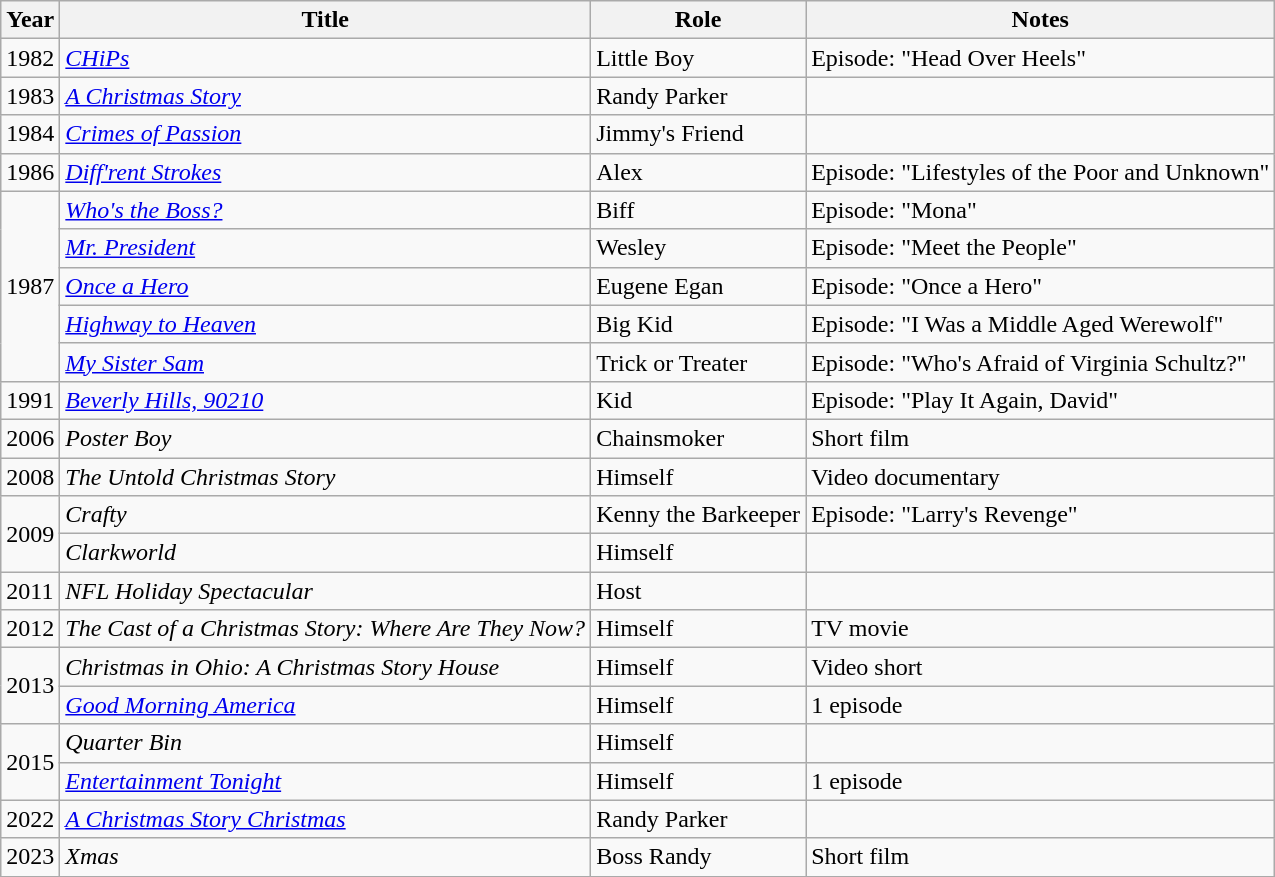<table class="wikitable sortable">
<tr>
<th>Year</th>
<th>Title</th>
<th>Role</th>
<th>Notes</th>
</tr>
<tr>
<td>1982</td>
<td><em><a href='#'>CHiPs</a></em></td>
<td>Little Boy</td>
<td>Episode: "Head Over Heels"</td>
</tr>
<tr>
<td>1983</td>
<td><em><a href='#'>A Christmas Story</a></em></td>
<td>Randy Parker</td>
<td></td>
</tr>
<tr>
<td>1984</td>
<td><em><a href='#'>Crimes of Passion</a></em></td>
<td>Jimmy's Friend</td>
<td></td>
</tr>
<tr>
<td>1986</td>
<td><em><a href='#'>Diff'rent Strokes</a></em></td>
<td>Alex</td>
<td>Episode: "Lifestyles of the Poor and Unknown"</td>
</tr>
<tr>
<td rowspan="5">1987</td>
<td><em><a href='#'>Who's the Boss?</a></em></td>
<td>Biff</td>
<td>Episode: "Mona"</td>
</tr>
<tr>
<td><em><a href='#'>Mr. President</a></em></td>
<td>Wesley</td>
<td>Episode: "Meet the People"</td>
</tr>
<tr>
<td><em><a href='#'>Once a Hero</a></em></td>
<td>Eugene Egan</td>
<td>Episode: "Once a Hero"</td>
</tr>
<tr>
<td><em><a href='#'>Highway to Heaven</a></em></td>
<td>Big Kid</td>
<td>Episode: "I Was a Middle Aged Werewolf"</td>
</tr>
<tr>
<td><em><a href='#'>My Sister Sam</a></em></td>
<td>Trick or Treater</td>
<td>Episode: "Who's Afraid of Virginia Schultz?"</td>
</tr>
<tr>
<td>1991</td>
<td><em><a href='#'>Beverly Hills, 90210</a></em></td>
<td>Kid</td>
<td>Episode: "Play It Again, David"</td>
</tr>
<tr>
<td>2006</td>
<td><em>Poster Boy</em></td>
<td>Chainsmoker</td>
<td>Short film</td>
</tr>
<tr>
<td>2008</td>
<td><em>The Untold Christmas Story</em></td>
<td>Himself</td>
<td>Video documentary</td>
</tr>
<tr>
<td rowspan="2">2009</td>
<td><em>Crafty</em></td>
<td>Kenny the Barkeeper</td>
<td>Episode: "Larry's Revenge"</td>
</tr>
<tr>
<td><em>Clarkworld</em></td>
<td>Himself</td>
<td></td>
</tr>
<tr>
<td>2011</td>
<td><em>NFL Holiday Spectacular</em></td>
<td>Host</td>
<td></td>
</tr>
<tr>
<td>2012</td>
<td><em>The Cast of a Christmas Story: Where Are They Now?</em></td>
<td>Himself</td>
<td>TV movie</td>
</tr>
<tr>
<td rowspan="2">2013</td>
<td><em>Christmas in Ohio: A Christmas Story House</em></td>
<td>Himself</td>
<td>Video short</td>
</tr>
<tr>
<td><em><a href='#'>Good Morning America</a></em></td>
<td>Himself</td>
<td>1 episode</td>
</tr>
<tr>
<td rowspan="2">2015</td>
<td><em>Quarter Bin</em></td>
<td>Himself</td>
<td></td>
</tr>
<tr>
<td><em><a href='#'>Entertainment Tonight</a></em></td>
<td>Himself</td>
<td>1 episode</td>
</tr>
<tr>
<td>2022</td>
<td><em><a href='#'>A Christmas Story Christmas</a></em></td>
<td>Randy Parker</td>
<td></td>
</tr>
<tr>
<td>2023</td>
<td><em>Xmas</em></td>
<td>Boss Randy</td>
<td>Short film</td>
</tr>
</table>
